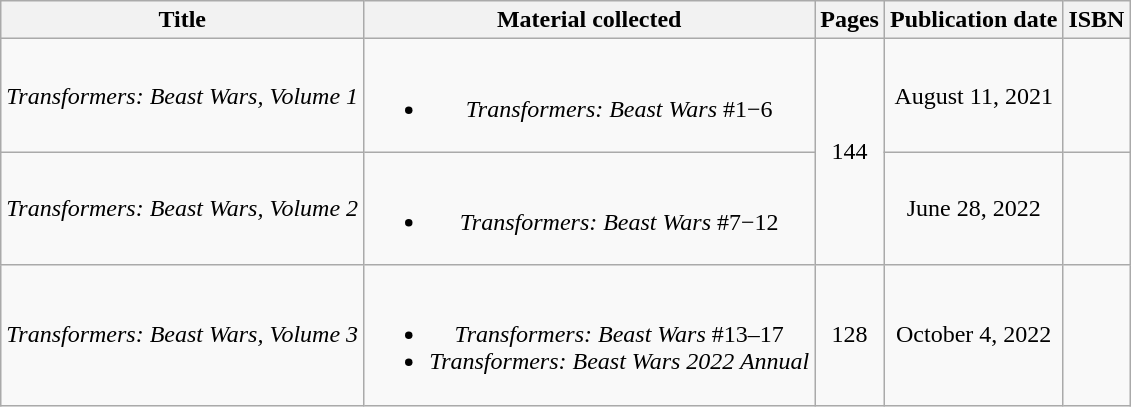<table class="wikitable" style="text-align: center;">
<tr>
<th>Title</th>
<th>Material collected</th>
<th>Pages</th>
<th>Publication date</th>
<th>ISBN</th>
</tr>
<tr>
<td align="left"><em>Transformers: Beast Wars, Volume 1</em></td>
<td><br><ul><li><em>Transformers: Beast Wars</em> #1−6</li></ul></td>
<td rowspan="2">144</td>
<td>August 11, 2021</td>
<td></td>
</tr>
<tr>
<td align="left"><em>Transformers: Beast Wars, Volume 2</em></td>
<td><br><ul><li><em>Transformers: Beast Wars</em> #7−12</li></ul></td>
<td>June 28, 2022</td>
<td></td>
</tr>
<tr>
<td align="left"><em>Transformers: Beast Wars, Volume 3</em></td>
<td><br><ul><li><em>Transformers: Beast Wars</em> #13–17</li><li><em>Transformers: Beast Wars 2022 Annual</em></li></ul></td>
<td>128</td>
<td>October 4, 2022</td>
<td></td>
</tr>
</table>
